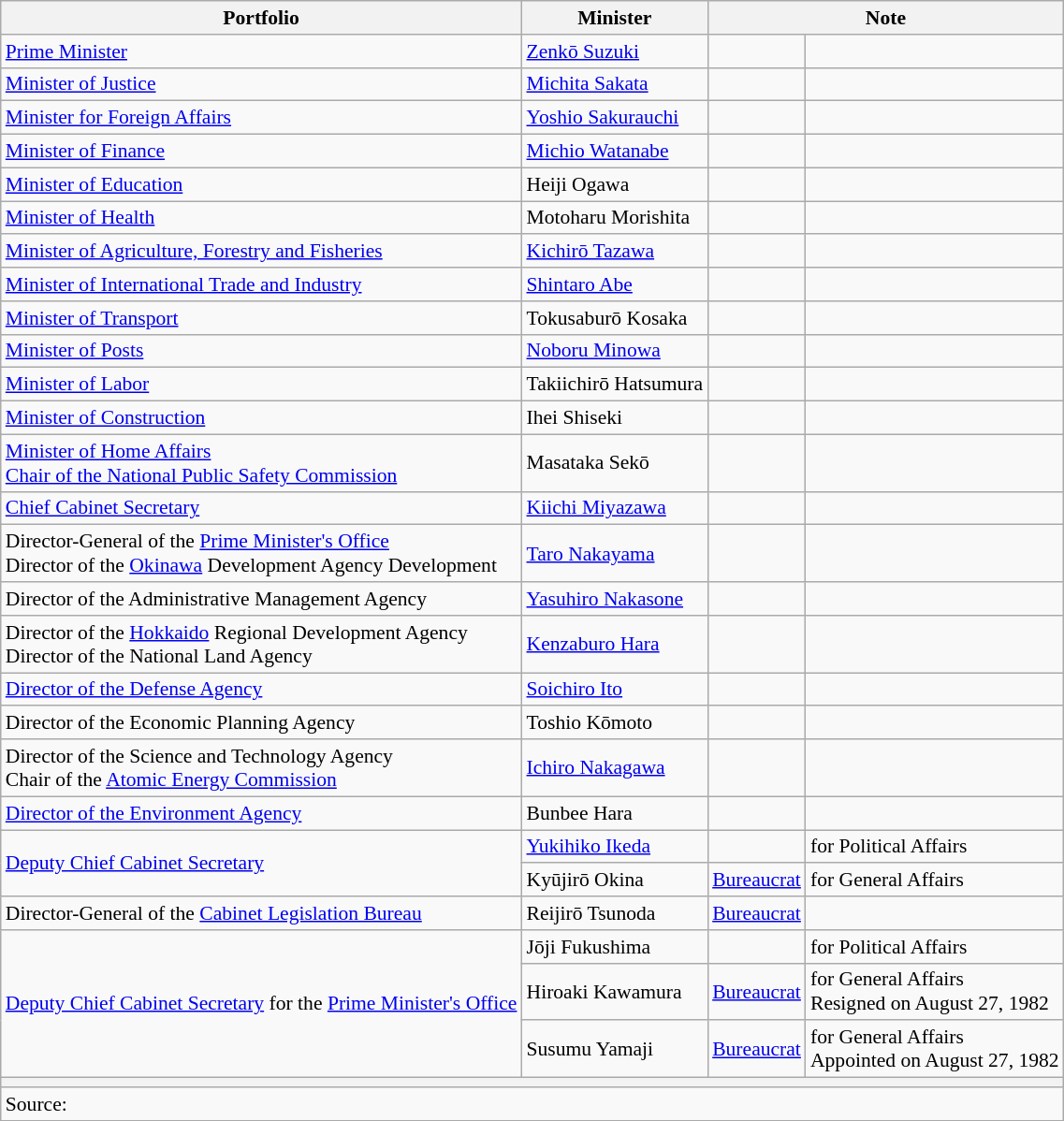<table class="wikitable unsortable" style="font-size: 90%;">
<tr>
<th scope="col">Portfolio</th>
<th scope="col">Minister</th>
<th colspan=2 scope="col">Note</th>
</tr>
<tr>
<td><a href='#'>Prime Minister</a></td>
<td><a href='#'>Zenkō Suzuki</a></td>
<td></td>
<td></td>
</tr>
<tr>
<td><a href='#'>Minister of Justice</a></td>
<td><a href='#'>Michita Sakata</a></td>
<td></td>
<td></td>
</tr>
<tr>
<td><a href='#'>Minister for Foreign Affairs</a></td>
<td><a href='#'>Yoshio Sakurauchi</a></td>
<td></td>
<td></td>
</tr>
<tr>
<td><a href='#'>Minister of Finance</a></td>
<td><a href='#'>Michio Watanabe</a></td>
<td></td>
<td></td>
</tr>
<tr>
<td><a href='#'>Minister of Education</a></td>
<td>Heiji Ogawa</td>
<td></td>
<td></td>
</tr>
<tr>
<td><a href='#'>Minister of Health</a></td>
<td>Motoharu Morishita</td>
<td></td>
<td></td>
</tr>
<tr>
<td><a href='#'>Minister of Agriculture, Forestry and Fisheries</a></td>
<td><a href='#'>Kichirō Tazawa</a></td>
<td></td>
<td></td>
</tr>
<tr>
<td><a href='#'>Minister of International Trade and Industry</a></td>
<td><a href='#'>Shintaro Abe</a></td>
<td></td>
<td></td>
</tr>
<tr>
<td><a href='#'>Minister of Transport</a></td>
<td>Tokusaburō Kosaka</td>
<td></td>
<td></td>
</tr>
<tr>
<td><a href='#'>Minister of Posts</a></td>
<td><a href='#'>Noboru Minowa</a></td>
<td></td>
<td></td>
</tr>
<tr>
<td><a href='#'>Minister of Labor</a></td>
<td>Takiichirō Hatsumura</td>
<td></td>
<td></td>
</tr>
<tr>
<td><a href='#'>Minister of Construction</a></td>
<td>Ihei Shiseki</td>
<td></td>
<td></td>
</tr>
<tr>
<td><a href='#'>Minister of Home Affairs</a><br><a href='#'>Chair of the National Public Safety Commission</a></td>
<td>Masataka Sekō</td>
<td></td>
<td></td>
</tr>
<tr>
<td><a href='#'>Chief Cabinet Secretary</a></td>
<td><a href='#'>Kiichi Miyazawa</a></td>
<td></td>
<td></td>
</tr>
<tr>
<td>Director-General of the <a href='#'>Prime Minister's Office</a><br>Director of the <a href='#'>Okinawa</a> Development Agency Development</td>
<td><a href='#'>Taro Nakayama</a></td>
<td></td>
<td></td>
</tr>
<tr>
<td>Director of the Administrative Management Agency</td>
<td><a href='#'>Yasuhiro Nakasone</a></td>
<td></td>
<td></td>
</tr>
<tr>
<td>Director of the <a href='#'>Hokkaido</a> Regional Development Agency<br>Director of the National Land Agency</td>
<td><a href='#'>Kenzaburo Hara</a></td>
<td></td>
<td></td>
</tr>
<tr>
<td><a href='#'>Director of the Defense Agency</a></td>
<td><a href='#'>Soichiro Ito</a></td>
<td></td>
<td></td>
</tr>
<tr>
<td>Director of the Economic Planning Agency</td>
<td>Toshio Kōmoto</td>
<td></td>
<td></td>
</tr>
<tr>
<td>Director of the Science and Technology Agency<br>Chair of the <a href='#'>Atomic Energy Commission</a></td>
<td><a href='#'>Ichiro Nakagawa</a></td>
<td></td>
<td></td>
</tr>
<tr>
<td><a href='#'>Director of the Environment Agency</a></td>
<td>Bunbee Hara</td>
<td></td>
<td></td>
</tr>
<tr>
<td rowspan=2><a href='#'>Deputy Chief Cabinet Secretary</a></td>
<td><a href='#'>Yukihiko Ikeda</a></td>
<td></td>
<td>for Political Affairs</td>
</tr>
<tr>
<td>Kyūjirō Okina</td>
<td><a href='#'>Bureaucrat</a></td>
<td>for General Affairs</td>
</tr>
<tr>
<td>Director-General of the <a href='#'>Cabinet Legislation Bureau</a></td>
<td>Reijirō Tsunoda</td>
<td><a href='#'>Bureaucrat</a></td>
<td></td>
</tr>
<tr>
<td rowspan=3><a href='#'>Deputy Chief Cabinet Secretary</a> for the <a href='#'>Prime Minister's Office</a></td>
<td>Jōji Fukushima</td>
<td></td>
<td>for Political Affairs</td>
</tr>
<tr>
<td>Hiroaki Kawamura</td>
<td><a href='#'>Bureaucrat</a></td>
<td>for General Affairs<br>Resigned on August 27, 1982</td>
</tr>
<tr>
<td>Susumu Yamaji</td>
<td><a href='#'>Bureaucrat</a></td>
<td>for General Affairs<br>Appointed on August 27, 1982</td>
</tr>
<tr>
<th colspan="4"></th>
</tr>
<tr>
<td colspan="4">Source:</td>
</tr>
</table>
